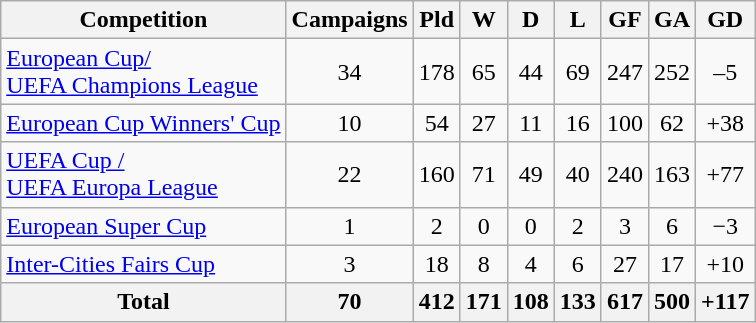<table class="wikitable sortable plainrowheaders" style="text-align:center">
<tr>
<th scope="col">Competition</th>
<th scope="col">Campaigns</th>
<th scope="col">Pld</th>
<th scope="col">W</th>
<th scope="col">D</th>
<th scope="col">L</th>
<th scope="col">GF</th>
<th scope="col">GA</th>
<th scope="col">GD</th>
</tr>
<tr>
<td scope="row" align=left><a href='#'>European Cup/<br>UEFA Champions League</a></td>
<td>34</td>
<td>178</td>
<td>65</td>
<td>44</td>
<td>69</td>
<td>247</td>
<td>252</td>
<td>–5</td>
</tr>
<tr>
<td scope="row" align=left><a href='#'>European Cup Winners' Cup</a></td>
<td>10</td>
<td>54</td>
<td>27</td>
<td>11</td>
<td>16</td>
<td>100</td>
<td>62</td>
<td>+38</td>
</tr>
<tr>
<td scope="row" align=left><a href='#'>UEFA Cup /<br>UEFA Europa League</a></td>
<td>22</td>
<td>160</td>
<td>71</td>
<td>49</td>
<td>40</td>
<td>240</td>
<td>163</td>
<td>+77</td>
</tr>
<tr>
<td scope="row" align=left><a href='#'>European Super Cup</a></td>
<td>1</td>
<td>2</td>
<td>0</td>
<td>0</td>
<td>2</td>
<td>3</td>
<td>6</td>
<td>−3</td>
</tr>
<tr>
<td scope="row" align=left><a href='#'>Inter-Cities Fairs Cup</a></td>
<td>3</td>
<td>18</td>
<td>8</td>
<td>4</td>
<td>6</td>
<td>27</td>
<td>17</td>
<td>+10</td>
</tr>
<tr>
<th>Total</th>
<th>70</th>
<th>412</th>
<th>171</th>
<th>108</th>
<th>133</th>
<th>617</th>
<th>500</th>
<th>+117</th>
</tr>
</table>
